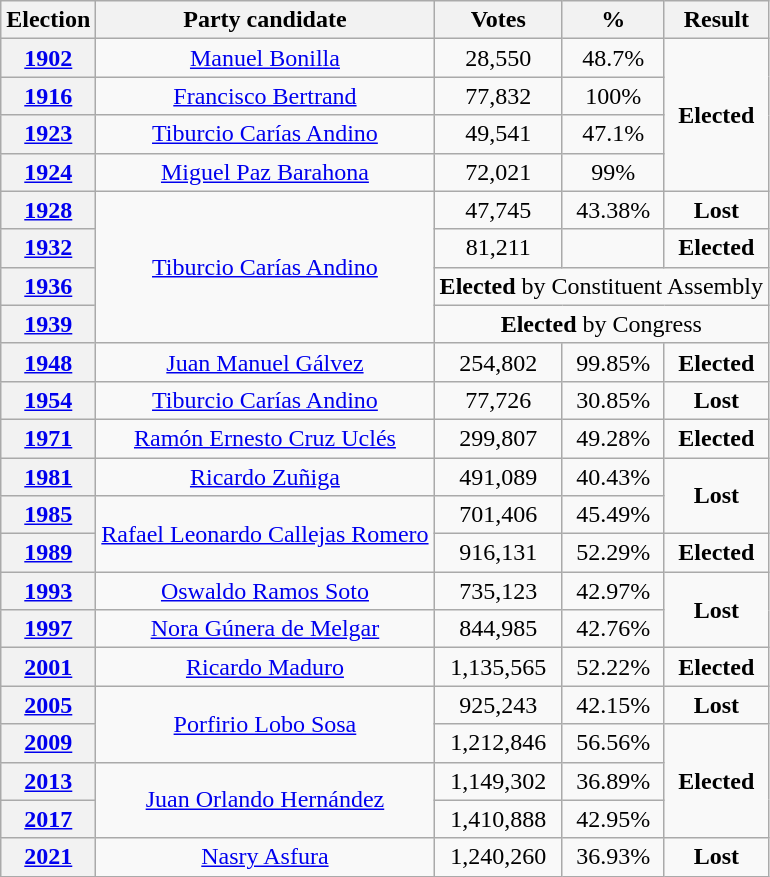<table class="wikitable" style="text-align:center">
<tr>
<th>Election</th>
<th>Party candidate</th>
<th>Votes</th>
<th>%</th>
<th>Result</th>
</tr>
<tr>
<th><a href='#'>1902</a></th>
<td><a href='#'>Manuel Bonilla</a></td>
<td>28,550</td>
<td>48.7%</td>
<td rowspan="4"><strong>Elected</strong> </td>
</tr>
<tr>
<th><a href='#'>1916</a></th>
<td><a href='#'>Francisco Bertrand</a></td>
<td>77,832</td>
<td>100%</td>
</tr>
<tr>
<th><a href='#'>1923</a></th>
<td><a href='#'>Tiburcio Carías Andino</a></td>
<td>49,541</td>
<td>47.1%</td>
</tr>
<tr>
<th><a href='#'>1924</a></th>
<td><a href='#'>Miguel Paz Barahona</a></td>
<td>72,021</td>
<td>99%</td>
</tr>
<tr>
<th><a href='#'>1928</a></th>
<td rowspan="4"><a href='#'>Tiburcio Carías Andino</a></td>
<td>47,745</td>
<td>43.38%</td>
<td><strong>Lost</strong> </td>
</tr>
<tr>
<th><a href='#'>1932</a></th>
<td>81,211</td>
<td></td>
<td><strong>Elected</strong> </td>
</tr>
<tr>
<th><a href='#'>1936</a></th>
<td colspan=3><strong>Elected</strong> by Constituent Assembly </td>
</tr>
<tr>
<th><a href='#'>1939</a></th>
<td colspan=3><strong>Elected</strong> by Congress </td>
</tr>
<tr>
<th><a href='#'>1948</a></th>
<td><a href='#'>Juan Manuel Gálvez</a></td>
<td>254,802</td>
<td>99.85%</td>
<td><strong>Elected</strong> </td>
</tr>
<tr>
<th><a href='#'>1954</a></th>
<td><a href='#'>Tiburcio Carías Andino</a></td>
<td>77,726</td>
<td>30.85%</td>
<td><strong>Lost</strong> </td>
</tr>
<tr>
<th><a href='#'>1971</a></th>
<td><a href='#'>Ramón Ernesto Cruz Uclés</a></td>
<td>299,807</td>
<td>49.28%</td>
<td><strong>Elected</strong> </td>
</tr>
<tr>
<th><a href='#'>1981</a></th>
<td><a href='#'>Ricardo Zuñiga</a></td>
<td>491,089</td>
<td>40.43%</td>
<td rowspan="2"><strong>Lost</strong> </td>
</tr>
<tr>
<th><a href='#'>1985</a></th>
<td rowspan="2"><a href='#'>Rafael Leonardo Callejas Romero</a></td>
<td>701,406</td>
<td>45.49%</td>
</tr>
<tr>
<th><a href='#'>1989</a></th>
<td>916,131</td>
<td>52.29%</td>
<td><strong>Elected</strong> </td>
</tr>
<tr>
<th><a href='#'>1993</a></th>
<td><a href='#'>Oswaldo Ramos Soto</a></td>
<td>735,123</td>
<td>42.97%</td>
<td rowspan="2"><strong>Lost</strong> </td>
</tr>
<tr>
<th><a href='#'>1997</a></th>
<td><a href='#'>Nora Gúnera de Melgar</a></td>
<td>844,985</td>
<td>42.76%</td>
</tr>
<tr>
<th><a href='#'>2001</a></th>
<td><a href='#'>Ricardo Maduro</a></td>
<td>1,135,565</td>
<td>52.22%</td>
<td><strong>Elected</strong> </td>
</tr>
<tr>
<th><a href='#'>2005</a></th>
<td rowspan="2"><a href='#'>Porfirio Lobo Sosa</a></td>
<td>925,243</td>
<td>42.15%</td>
<td><strong>Lost</strong> </td>
</tr>
<tr>
<th><a href='#'>2009</a></th>
<td>1,212,846</td>
<td>56.56%</td>
<td rowspan="3"><strong>Elected</strong> </td>
</tr>
<tr>
<th><a href='#'>2013</a></th>
<td rowspan="2"><a href='#'>Juan Orlando Hernández</a></td>
<td>1,149,302</td>
<td>36.89%</td>
</tr>
<tr>
<th><a href='#'>2017</a></th>
<td>1,410,888</td>
<td>42.95%</td>
</tr>
<tr>
<th><a href='#'>2021</a></th>
<td rowspan="1"><a href='#'>Nasry Asfura</a></td>
<td>1,240,260</td>
<td>36.93%</td>
<td><strong>Lost</strong> </td>
</tr>
</table>
